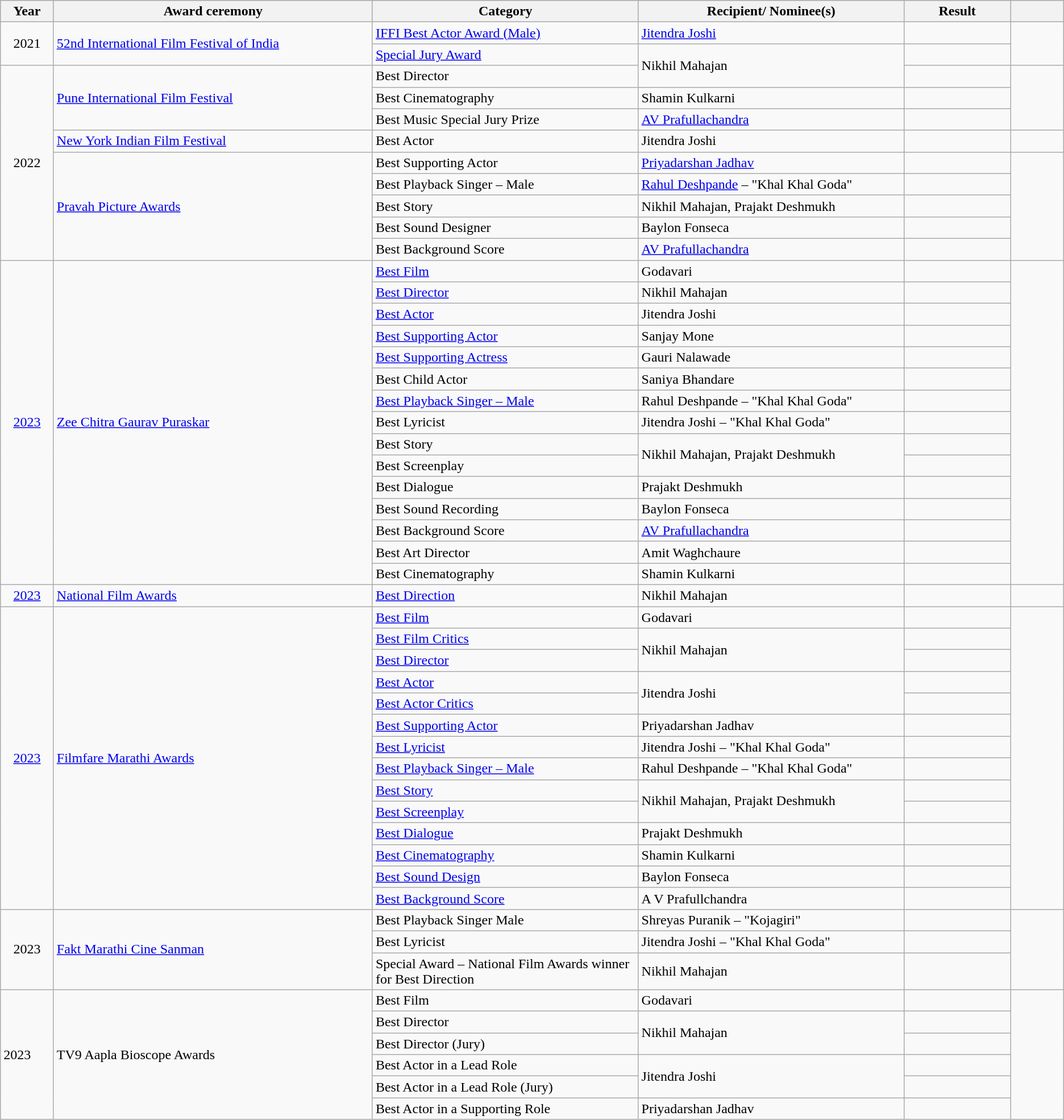<table class="wikitable sortable plainrowheaders";>
<tr style="background:#ccc; text-align:center;">
<th width=5%>Year</th>
<th width=30%>Award ceremony</th>
<th width=25%>Category</th>
<th width=25%>Recipient/ Nominee(s)</th>
<th width=10%>Result</th>
<th width=5%></th>
</tr>
<tr>
<td rowspan=2 style="text-align:center">2021</td>
<td rowspan=2><a href='#'>52nd International Film Festival of India</a></td>
<td><a href='#'>IFFI Best Actor Award (Male)</a></td>
<td><a href='#'>Jitendra Joshi</a></td>
<td></td>
<td style="text-align:center"rowspan=2></td>
</tr>
<tr>
<td><a href='#'>Special Jury Award</a></td>
<td rowspan=2>Nikhil Mahajan</td>
<td></td>
</tr>
<tr>
<td rowspan="9" style="text-align:center">2022</td>
<td rowspan=3><a href='#'>Pune International Film Festival</a></td>
<td>Best Director</td>
<td></td>
<td style="text-align:center" rowspan=3></td>
</tr>
<tr>
<td>Best Cinematography</td>
<td>Shamin Kulkarni</td>
<td></td>
</tr>
<tr>
<td>Best Music Special Jury Prize</td>
<td><a href='#'>AV Prafullachandra</a></td>
<td></td>
</tr>
<tr>
<td><a href='#'>New York Indian Film Festival</a></td>
<td>Best Actor</td>
<td>Jitendra Joshi</td>
<td></td>
<td style="text-align:center"></td>
</tr>
<tr>
<td rowspan="5"><a href='#'>Pravah Picture Awards</a></td>
<td>Best Supporting Actor</td>
<td><a href='#'>Priyadarshan Jadhav</a></td>
<td></td>
<td rowspan="5" style="text-align:center"></td>
</tr>
<tr>
<td>Best Playback Singer – Male</td>
<td><a href='#'>Rahul Deshpande</a> – "Khal Khal Goda"</td>
<td></td>
</tr>
<tr>
<td>Best Story</td>
<td>Nikhil Mahajan, Prajakt Deshmukh</td>
<td></td>
</tr>
<tr>
<td>Best Sound Designer</td>
<td>Baylon Fonseca</td>
<td></td>
</tr>
<tr>
<td>Best Background Score</td>
<td><a href='#'>AV Prafullachandra</a></td>
<td></td>
</tr>
<tr>
<td rowspan="15" style="text-align:center"><a href='#'>2023</a></td>
<td rowspan="15"><a href='#'>Zee Chitra Gaurav Puraskar</a></td>
<td><a href='#'>Best Film</a></td>
<td>Godavari</td>
<td></td>
<td rowspan="15" style="text-align:center"></td>
</tr>
<tr>
<td><a href='#'>Best Director</a></td>
<td>Nikhil Mahajan</td>
<td></td>
</tr>
<tr>
<td><a href='#'>Best Actor</a></td>
<td>Jitendra Joshi</td>
<td></td>
</tr>
<tr>
<td><a href='#'>Best Supporting Actor</a></td>
<td>Sanjay Mone</td>
<td></td>
</tr>
<tr>
<td><a href='#'>Best Supporting Actress</a></td>
<td>Gauri Nalawade</td>
<td></td>
</tr>
<tr>
<td>Best Child Actor</td>
<td>Saniya Bhandare</td>
<td></td>
</tr>
<tr>
<td><a href='#'>Best Playback Singer – Male</a></td>
<td>Rahul Deshpande – "Khal Khal Goda"</td>
<td></td>
</tr>
<tr>
<td>Best Lyricist</td>
<td>Jitendra Joshi – "Khal Khal Goda"</td>
<td></td>
</tr>
<tr>
<td>Best Story</td>
<td rowspan="2">Nikhil Mahajan, Prajakt Deshmukh</td>
<td></td>
</tr>
<tr>
<td>Best Screenplay</td>
<td></td>
</tr>
<tr>
<td>Best Dialogue</td>
<td>Prajakt Deshmukh</td>
<td></td>
</tr>
<tr>
<td>Best Sound Recording</td>
<td>Baylon Fonseca</td>
<td></td>
</tr>
<tr>
<td>Best Background Score</td>
<td><a href='#'>AV Prafullachandra</a></td>
<td></td>
</tr>
<tr>
<td>Best Art Director</td>
<td>Amit Waghchaure</td>
<td></td>
</tr>
<tr>
<td>Best Cinematography</td>
<td>Shamin Kulkarni</td>
<td></td>
</tr>
<tr>
<td style="text-align:center"><a href='#'>2023</a></td>
<td><a href='#'>National Film Awards</a></td>
<td><a href='#'>Best Direction</a></td>
<td>Nikhil Mahajan</td>
<td></td>
<td style="text-align:center"></td>
</tr>
<tr>
<td rowspan="14" style="text-align:center"><a href='#'>2023</a></td>
<td rowspan="14"><a href='#'>Filmfare Marathi Awards</a></td>
<td><a href='#'>Best Film</a></td>
<td>Godavari</td>
<td></td>
<td rowspan="14" style="text-align:center"></td>
</tr>
<tr>
<td><a href='#'>Best Film Critics</a></td>
<td rowspan="2">Nikhil Mahajan</td>
<td></td>
</tr>
<tr>
<td><a href='#'>Best Director</a></td>
<td></td>
</tr>
<tr>
<td><a href='#'>Best Actor</a></td>
<td rowspan="2">Jitendra Joshi</td>
<td></td>
</tr>
<tr>
<td><a href='#'>Best Actor Critics</a></td>
<td></td>
</tr>
<tr>
<td><a href='#'>Best Supporting Actor</a></td>
<td>Priyadarshan Jadhav</td>
<td></td>
</tr>
<tr>
<td><a href='#'>Best Lyricist</a></td>
<td>Jitendra Joshi – "Khal Khal Goda"</td>
<td></td>
</tr>
<tr>
<td><a href='#'>Best Playback Singer – Male</a></td>
<td>Rahul Deshpande – "Khal Khal Goda"</td>
<td></td>
</tr>
<tr>
<td><a href='#'>Best Story</a></td>
<td rowspan="2">Nikhil Mahajan, Prajakt Deshmukh</td>
<td></td>
</tr>
<tr>
<td><a href='#'>Best Screenplay</a></td>
<td></td>
</tr>
<tr>
<td><a href='#'>Best Dialogue</a></td>
<td>Prajakt Deshmukh</td>
<td></td>
</tr>
<tr>
<td><a href='#'>Best Cinematography</a></td>
<td>Shamin Kulkarni</td>
<td></td>
</tr>
<tr>
<td><a href='#'>Best Sound Design</a></td>
<td>Baylon Fonseca</td>
<td></td>
</tr>
<tr>
<td><a href='#'>Best Background Score</a></td>
<td>A V Prafullchandra</td>
<td></td>
</tr>
<tr>
<td rowspan="3" style="text-align:center">2023</td>
<td rowspan="3"><a href='#'>Fakt Marathi Cine Sanman</a></td>
<td>Best Playback Singer Male</td>
<td>Shreyas Puranik – "Kojagiri"</td>
<td></td>
<td rowspan="3" style="text-align:center"></td>
</tr>
<tr>
<td>Best Lyricist</td>
<td>Jitendra Joshi – "Khal Khal Goda"</td>
<td></td>
</tr>
<tr>
<td>Special Award –  National Film Awards winner for Best Direction</td>
<td>Nikhil Mahajan</td>
<td></td>
</tr>
<tr>
<td rowspan="8">2023</td>
<td rowspan="8">TV9 Aapla Bioscope Awards</td>
<td>Best Film</td>
<td>Godavari</td>
<td></td>
<td rowspan="8"></td>
</tr>
<tr>
<td>Best Director</td>
<td rowspan="2">Nikhil Mahajan</td>
<td></td>
</tr>
<tr>
<td>Best Director (Jury)</td>
<td></td>
</tr>
<tr>
<td>Best Actor in a Lead Role</td>
<td rowspan="2">Jitendra Joshi</td>
<td></td>
</tr>
<tr>
<td>Best Actor in a Lead Role (Jury)</td>
<td></td>
</tr>
<tr>
<td>Best Actor in a Supporting Role</td>
<td>Priyadarshan Jadhav</td>
<td></td>
</tr>
</table>
